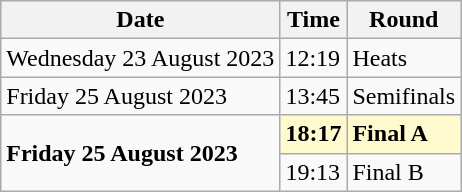<table class="wikitable">
<tr>
<th>Date</th>
<th>Time</th>
<th>Round</th>
</tr>
<tr>
<td>Wednesday 23 August 2023</td>
<td>12:19</td>
<td>Heats</td>
</tr>
<tr>
<td>Friday 25 August 2023</td>
<td>13:45</td>
<td>Semifinals</td>
</tr>
<tr>
<td rowspan=2><strong>Friday 25 August 2023</strong></td>
<td style=background:lemonchiffon><strong>18:17</strong></td>
<td style=background:lemonchiffon><strong>Final A</strong></td>
</tr>
<tr>
<td>19:13</td>
<td>Final B</td>
</tr>
</table>
